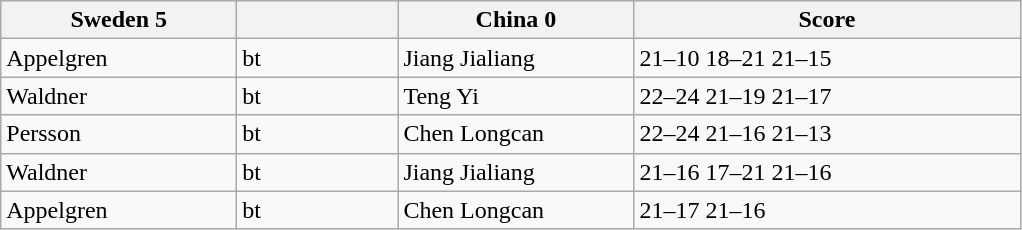<table class="wikitable">
<tr>
<th width=150> Sweden 5</th>
<th width=100></th>
<th width=150> China 0</th>
<th width=250>Score</th>
</tr>
<tr>
<td>Appelgren</td>
<td>bt</td>
<td>Jiang Jialiang</td>
<td>21–10 18–21 21–15</td>
</tr>
<tr>
<td>Waldner</td>
<td>bt</td>
<td>Teng Yi</td>
<td>22–24 21–19 21–17</td>
</tr>
<tr>
<td>Persson</td>
<td>bt</td>
<td>Chen Longcan</td>
<td>22–24 21–16 21–13</td>
</tr>
<tr>
<td>Waldner</td>
<td>bt</td>
<td>Jiang Jialiang</td>
<td>21–16 17–21 21–16</td>
</tr>
<tr>
<td>Appelgren</td>
<td>bt</td>
<td>Chen Longcan</td>
<td>21–17 21–16</td>
</tr>
</table>
